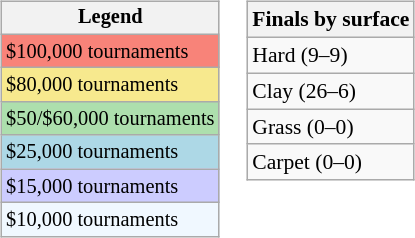<table>
<tr valign=top>
<td><br><table class=wikitable style="font-size:85%">
<tr>
<th>Legend</th>
</tr>
<tr style="background:#f88379;">
<td>$100,000 tournaments</td>
</tr>
<tr style="background:#f7e98e;">
<td>$80,000 tournaments</td>
</tr>
<tr style="background:#addfad;">
<td>$50/$60,000 tournaments</td>
</tr>
<tr style="background:lightblue;">
<td>$25,000 tournaments</td>
</tr>
<tr style="background:#ccccff;">
<td>$15,000 tournaments</td>
</tr>
<tr style="background:#f0f8ff;">
<td>$10,000 tournaments</td>
</tr>
</table>
</td>
<td><br><table class=wikitable style="font-size:90%">
<tr>
<th>Finals by surface</th>
</tr>
<tr>
<td>Hard (9–9)</td>
</tr>
<tr>
<td>Clay (26–6)</td>
</tr>
<tr>
<td>Grass (0–0)</td>
</tr>
<tr>
<td>Carpet (0–0)</td>
</tr>
</table>
</td>
</tr>
</table>
